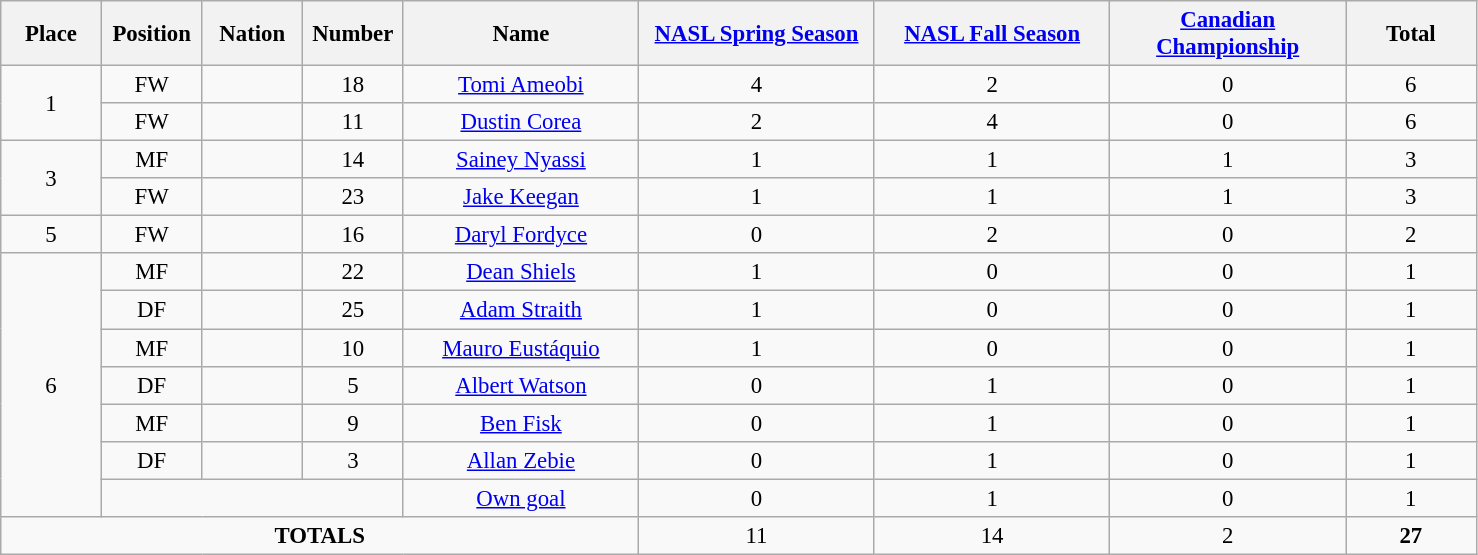<table class="wikitable" style="font-size: 95%; text-align: center;">
<tr>
<th width=60>Place</th>
<th width=60>Position</th>
<th width=60>Nation</th>
<th width=60>Number</th>
<th width=150>Name</th>
<th width=150><a href='#'>NASL Spring Season</a></th>
<th width=150><a href='#'>NASL Fall Season</a></th>
<th width=150><a href='#'>Canadian Championship</a></th>
<th width=80><strong>Total</strong></th>
</tr>
<tr>
<td rowspan="2">1</td>
<td>FW</td>
<td></td>
<td>18</td>
<td><a href='#'>Tomi Ameobi</a></td>
<td>4</td>
<td>2</td>
<td>0</td>
<td>6</td>
</tr>
<tr>
<td>FW</td>
<td></td>
<td>11</td>
<td><a href='#'>Dustin Corea</a></td>
<td>2</td>
<td>4</td>
<td>0</td>
<td>6</td>
</tr>
<tr>
<td rowspan="2">3</td>
<td>MF</td>
<td></td>
<td>14</td>
<td><a href='#'>Sainey Nyassi</a></td>
<td>1</td>
<td>1</td>
<td>1</td>
<td>3</td>
</tr>
<tr>
<td>FW</td>
<td></td>
<td>23</td>
<td><a href='#'>Jake Keegan</a></td>
<td>1</td>
<td>1</td>
<td>1</td>
<td>3</td>
</tr>
<tr>
<td>5</td>
<td>FW</td>
<td></td>
<td>16</td>
<td><a href='#'>Daryl Fordyce</a></td>
<td>0</td>
<td>2</td>
<td>0</td>
<td>2</td>
</tr>
<tr>
<td rowspan="7">6</td>
<td>MF</td>
<td></td>
<td>22</td>
<td><a href='#'>Dean Shiels</a></td>
<td>1</td>
<td>0</td>
<td>0</td>
<td>1</td>
</tr>
<tr>
<td>DF</td>
<td></td>
<td>25</td>
<td><a href='#'>Adam Straith</a></td>
<td>1</td>
<td>0</td>
<td>0</td>
<td>1</td>
</tr>
<tr>
<td>MF</td>
<td></td>
<td>10</td>
<td><a href='#'>Mauro Eustáquio</a></td>
<td>1</td>
<td>0</td>
<td>0</td>
<td>1</td>
</tr>
<tr>
<td>DF</td>
<td></td>
<td>5</td>
<td><a href='#'>Albert Watson</a></td>
<td>0</td>
<td>1</td>
<td>0</td>
<td>1</td>
</tr>
<tr>
<td>MF</td>
<td></td>
<td>9</td>
<td><a href='#'>Ben Fisk</a></td>
<td>0</td>
<td>1</td>
<td>0</td>
<td>1</td>
</tr>
<tr>
<td>DF</td>
<td></td>
<td>3</td>
<td><a href='#'>Allan Zebie</a></td>
<td>0</td>
<td>1</td>
<td>0</td>
<td>1</td>
</tr>
<tr>
<td colspan="3"></td>
<td><a href='#'>Own goal</a></td>
<td>0</td>
<td>1</td>
<td>0</td>
<td>1</td>
</tr>
<tr>
<td colspan="5"><strong>TOTALS</strong></td>
<td>11</td>
<td>14</td>
<td>2</td>
<td><strong>27</strong></td>
</tr>
</table>
